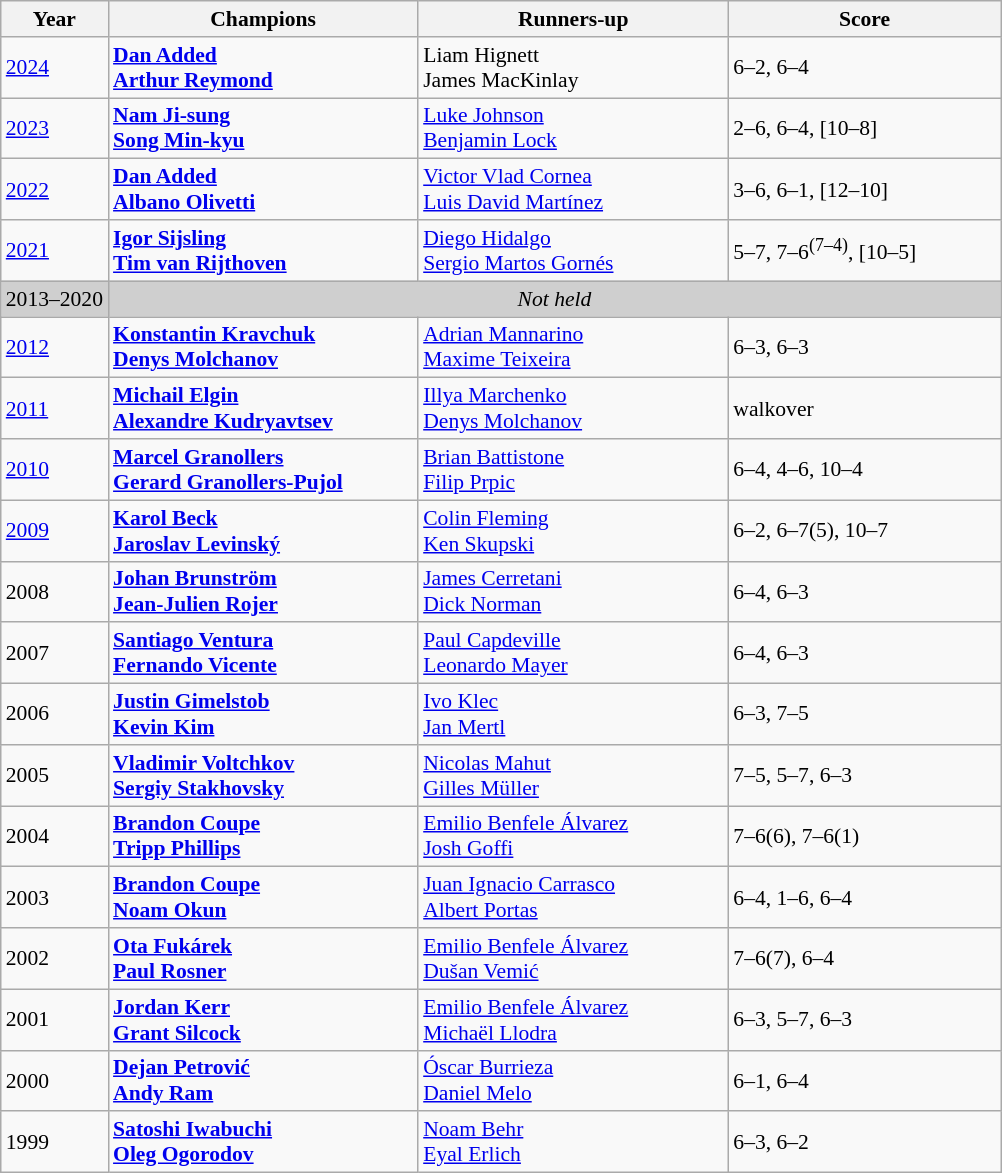<table class="wikitable" style="font-size:90%">
<tr>
<th>Year</th>
<th width="200">Champions</th>
<th width="200">Runners-up</th>
<th width="175">Score</th>
</tr>
<tr>
<td><a href='#'>2024</a></td>
<td> <strong><a href='#'>Dan Added</a></strong><br> <strong><a href='#'>Arthur Reymond</a></strong></td>
<td> Liam Hignett<br> James MacKinlay</td>
<td>6–2, 6–4</td>
</tr>
<tr>
<td><a href='#'>2023</a></td>
<td> <strong><a href='#'>Nam Ji-sung</a></strong><br> <strong><a href='#'>Song Min-kyu</a></strong></td>
<td> <a href='#'>Luke Johnson</a><br> <a href='#'>Benjamin Lock</a></td>
<td>2–6, 6–4, [10–8]</td>
</tr>
<tr>
<td><a href='#'>2022</a></td>
<td> <strong><a href='#'>Dan Added</a></strong><br> <strong><a href='#'>Albano Olivetti</a></strong></td>
<td> <a href='#'>Victor Vlad Cornea</a><br> <a href='#'>Luis David Martínez</a></td>
<td>3–6, 6–1, [12–10]</td>
</tr>
<tr>
<td><a href='#'>2021</a></td>
<td> <strong><a href='#'>Igor Sijsling</a></strong><br> <strong><a href='#'>Tim van Rijthoven</a></strong></td>
<td> <a href='#'>Diego Hidalgo</a><br> <a href='#'>Sergio Martos Gornés</a></td>
<td>5–7, 7–6<sup>(7–4)</sup>, [10–5]</td>
</tr>
<tr>
<td style="background:#cfcfcf">2013–2020</td>
<td colspan=3 align=center style="background:#cfcfcf"><em>Not held</em></td>
</tr>
<tr>
<td><a href='#'>2012</a></td>
<td> <strong><a href='#'>Konstantin Kravchuk</a></strong><br> <strong><a href='#'>Denys Molchanov</a></strong></td>
<td> <a href='#'>Adrian Mannarino</a><br> <a href='#'>Maxime Teixeira</a></td>
<td>6–3, 6–3</td>
</tr>
<tr>
<td><a href='#'>2011</a></td>
<td> <strong><a href='#'>Michail Elgin</a></strong><br> <strong><a href='#'>Alexandre Kudryavtsev</a></strong></td>
<td> <a href='#'>Illya Marchenko</a><br> <a href='#'>Denys Molchanov</a></td>
<td>walkover</td>
</tr>
<tr>
<td><a href='#'>2010</a></td>
<td> <strong><a href='#'>Marcel Granollers</a></strong><br> <strong><a href='#'>Gerard Granollers-Pujol</a></strong></td>
<td> <a href='#'>Brian Battistone</a> <br> <a href='#'>Filip Prpic</a></td>
<td>6–4, 4–6, 10–4</td>
</tr>
<tr>
<td><a href='#'>2009</a></td>
<td> <strong><a href='#'>Karol Beck</a></strong><br> <strong><a href='#'>Jaroslav Levinský</a></strong></td>
<td> <a href='#'>Colin Fleming</a> <br> <a href='#'>Ken Skupski</a></td>
<td>6–2, 6–7(5), 10–7</td>
</tr>
<tr>
<td>2008</td>
<td> <strong><a href='#'>Johan Brunström</a></strong><br> <strong><a href='#'>Jean-Julien Rojer</a></strong></td>
<td> <a href='#'>James Cerretani</a><br> <a href='#'>Dick Norman</a></td>
<td>6–4, 6–3</td>
</tr>
<tr>
<td>2007</td>
<td> <strong><a href='#'>Santiago Ventura</a></strong><br> <strong><a href='#'>Fernando Vicente</a></strong></td>
<td> <a href='#'>Paul Capdeville</a><br> <a href='#'>Leonardo Mayer</a></td>
<td>6–4, 6–3</td>
</tr>
<tr>
<td>2006</td>
<td> <strong><a href='#'>Justin Gimelstob</a></strong><br> <strong><a href='#'>Kevin Kim</a></strong></td>
<td> <a href='#'>Ivo Klec</a><br> <a href='#'>Jan Mertl</a></td>
<td>6–3, 7–5</td>
</tr>
<tr>
<td>2005</td>
<td> <strong><a href='#'>Vladimir Voltchkov</a></strong><br> <strong><a href='#'>Sergiy Stakhovsky</a></strong></td>
<td> <a href='#'>Nicolas Mahut</a><br> <a href='#'>Gilles Müller</a></td>
<td>7–5, 5–7, 6–3</td>
</tr>
<tr>
<td>2004</td>
<td> <strong><a href='#'>Brandon Coupe</a></strong><br> <strong><a href='#'>Tripp Phillips</a></strong></td>
<td> <a href='#'>Emilio Benfele Álvarez</a><br> <a href='#'>Josh Goffi</a></td>
<td>7–6(6), 7–6(1)</td>
</tr>
<tr>
<td>2003</td>
<td> <strong><a href='#'>Brandon Coupe</a></strong><br> <strong><a href='#'>Noam Okun</a></strong></td>
<td> <a href='#'>Juan Ignacio Carrasco</a><br> <a href='#'>Albert Portas</a></td>
<td>6–4, 1–6, 6–4</td>
</tr>
<tr>
<td>2002</td>
<td> <strong><a href='#'>Ota Fukárek</a></strong><br> <strong><a href='#'>Paul Rosner</a></strong></td>
<td> <a href='#'>Emilio Benfele Álvarez</a><br> <a href='#'>Dušan Vemić</a></td>
<td>7–6(7), 6–4</td>
</tr>
<tr>
<td>2001</td>
<td> <strong><a href='#'>Jordan Kerr</a></strong><br> <strong><a href='#'>Grant Silcock</a></strong></td>
<td> <a href='#'>Emilio Benfele Álvarez</a><br> <a href='#'>Michaël Llodra</a></td>
<td>6–3, 5–7, 6–3</td>
</tr>
<tr>
<td>2000</td>
<td> <strong><a href='#'>Dejan Petrović</a></strong><br> <strong><a href='#'>Andy Ram</a></strong></td>
<td> <a href='#'>Óscar Burrieza</a><br> <a href='#'>Daniel Melo</a></td>
<td>6–1, 6–4</td>
</tr>
<tr>
<td>1999</td>
<td> <strong><a href='#'>Satoshi Iwabuchi</a></strong><br> <strong><a href='#'>Oleg Ogorodov</a></strong></td>
<td> <a href='#'>Noam Behr</a><br> <a href='#'>Eyal Erlich</a></td>
<td>6–3, 6–2</td>
</tr>
</table>
